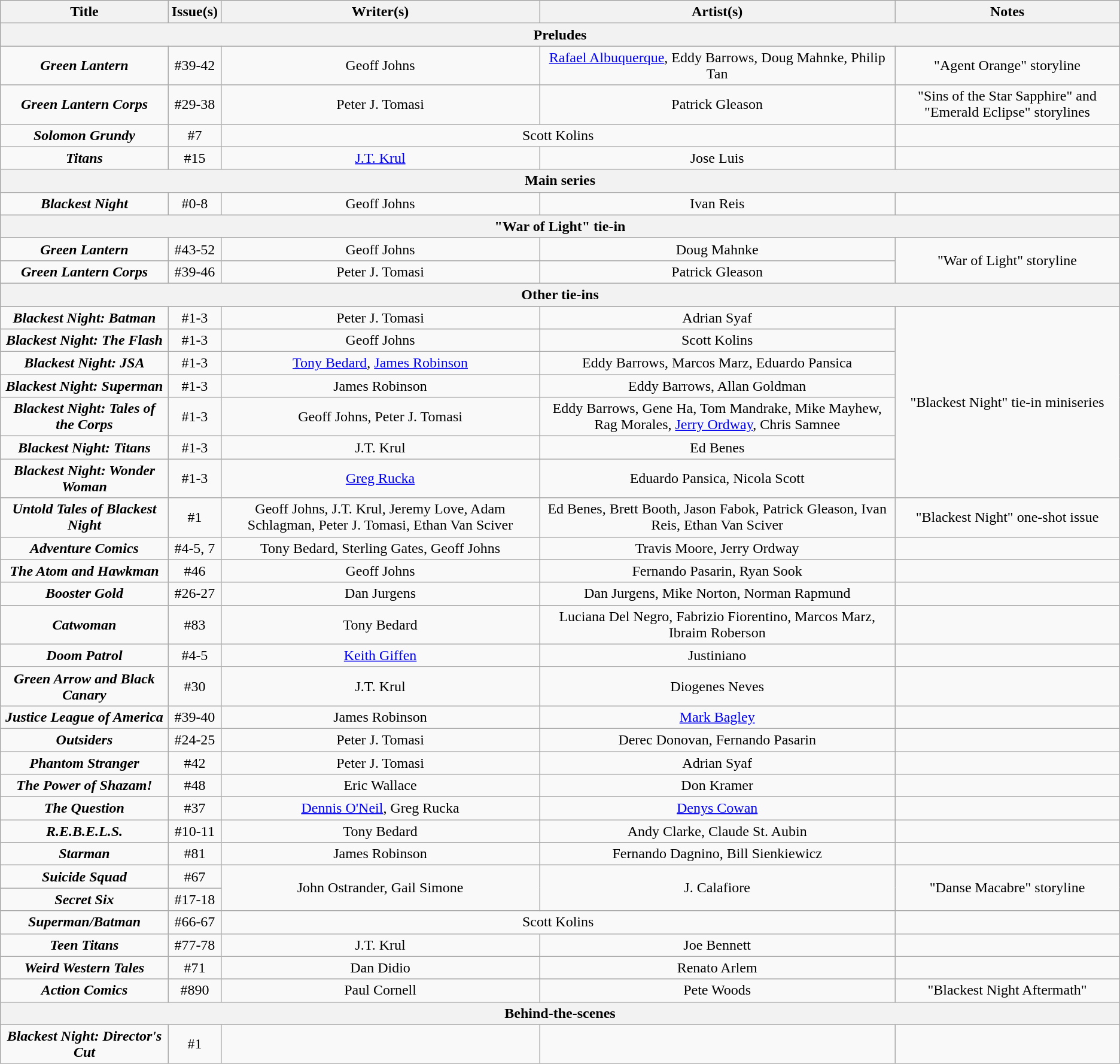<table class="wikitable" style="text-align: center">
<tr>
<th>Title</th>
<th>Issue(s)</th>
<th>Writer(s)</th>
<th>Artist(s)</th>
<th>Notes</th>
</tr>
<tr>
<th colspan="5">Preludes</th>
</tr>
<tr>
<td><strong><em>Green Lantern</em></strong></td>
<td>#39-42</td>
<td>Geoff Johns</td>
<td><a href='#'>Rafael Albuquerque</a>, Eddy Barrows, Doug Mahnke, Philip Tan</td>
<td>"Agent Orange" storyline</td>
</tr>
<tr>
<td><strong><em>Green Lantern Corps</em></strong></td>
<td>#29-38</td>
<td>Peter J. Tomasi</td>
<td>Patrick Gleason</td>
<td>"Sins of the Star Sapphire" and "Emerald Eclipse" storylines</td>
</tr>
<tr>
<td><strong><em>Solomon Grundy</em></strong></td>
<td>#7</td>
<td colspan="2">Scott Kolins</td>
<td></td>
</tr>
<tr>
<td><strong><em>Titans</em></strong></td>
<td>#15</td>
<td><a href='#'>J.T. Krul</a></td>
<td>Jose Luis</td>
<td></td>
</tr>
<tr>
<th colspan="5">Main series</th>
</tr>
<tr>
<td><strong><em>Blackest Night</em></strong></td>
<td>#0-8</td>
<td>Geoff Johns</td>
<td>Ivan Reis</td>
<td></td>
</tr>
<tr>
<th colspan="5">"War of Light" tie-in</th>
</tr>
<tr>
<td><strong><em>Green Lantern</em></strong></td>
<td>#43-52</td>
<td>Geoff Johns</td>
<td>Doug Mahnke</td>
<td rowspan="2">"War of Light" storyline</td>
</tr>
<tr>
<td><strong><em>Green Lantern Corps</em></strong></td>
<td>#39-46</td>
<td>Peter J. Tomasi</td>
<td>Patrick Gleason</td>
</tr>
<tr>
<th colspan="5">Other tie-ins</th>
</tr>
<tr>
<td><strong><em>Blackest Night: Batman</em></strong></td>
<td>#1-3</td>
<td>Peter J. Tomasi</td>
<td>Adrian Syaf</td>
<td rowspan="7">"Blackest Night" tie-in miniseries</td>
</tr>
<tr>
<td><strong><em>Blackest Night: The Flash</em></strong></td>
<td>#1-3</td>
<td>Geoff Johns</td>
<td>Scott Kolins</td>
</tr>
<tr>
<td><strong><em>Blackest Night: JSA</em></strong></td>
<td>#1-3</td>
<td><a href='#'>Tony Bedard</a>, <a href='#'>James Robinson</a></td>
<td>Eddy Barrows, Marcos Marz, Eduardo Pansica</td>
</tr>
<tr>
<td><strong><em>Blackest Night: Superman</em></strong></td>
<td>#1-3</td>
<td>James Robinson</td>
<td>Eddy Barrows, Allan Goldman</td>
</tr>
<tr>
<td><strong><em>Blackest Night: Tales of the Corps</em></strong></td>
<td>#1-3</td>
<td>Geoff Johns, Peter J. Tomasi</td>
<td>Eddy Barrows, Gene Ha, Tom Mandrake, Mike Mayhew, Rag Morales, <a href='#'>Jerry Ordway</a>, Chris Samnee</td>
</tr>
<tr>
<td><strong><em>Blackest Night: Titans</em></strong></td>
<td>#1-3</td>
<td>J.T. Krul</td>
<td>Ed Benes</td>
</tr>
<tr>
<td><strong><em>Blackest Night: Wonder Woman</em></strong></td>
<td>#1-3</td>
<td><a href='#'>Greg Rucka</a></td>
<td>Eduardo Pansica, Nicola Scott</td>
</tr>
<tr>
<td><strong><em>Untold Tales of Blackest Night</em></strong></td>
<td>#1</td>
<td>Geoff Johns, J.T. Krul, Jeremy Love, Adam Schlagman, Peter J. Tomasi, Ethan Van Sciver</td>
<td>Ed Benes, Brett Booth, Jason Fabok, Patrick Gleason, Ivan Reis, Ethan Van Sciver</td>
<td>"Blackest Night" one-shot issue</td>
</tr>
<tr>
<td><strong><em>Adventure Comics</em></strong></td>
<td>#4-5, 7</td>
<td>Tony Bedard, Sterling Gates, Geoff Johns</td>
<td>Travis Moore, Jerry Ordway</td>
<td></td>
</tr>
<tr>
<td><strong><em>The Atom and Hawkman</em></strong></td>
<td>#46</td>
<td>Geoff Johns</td>
<td>Fernando Pasarin, Ryan Sook</td>
<td></td>
</tr>
<tr>
<td><strong><em>Booster Gold</em></strong></td>
<td>#26-27</td>
<td>Dan Jurgens</td>
<td>Dan Jurgens, Mike Norton, Norman Rapmund</td>
<td></td>
</tr>
<tr>
<td><strong><em>Catwoman</em></strong></td>
<td>#83</td>
<td>Tony Bedard</td>
<td>Luciana Del Negro, Fabrizio Fiorentino, Marcos Marz, Ibraim Roberson</td>
<td></td>
</tr>
<tr>
<td><strong><em>Doom Patrol</em></strong></td>
<td>#4-5</td>
<td><a href='#'>Keith Giffen</a></td>
<td>Justiniano</td>
<td></td>
</tr>
<tr>
<td><strong><em>Green Arrow and Black Canary</em></strong></td>
<td>#30</td>
<td>J.T. Krul</td>
<td>Diogenes Neves</td>
<td></td>
</tr>
<tr>
<td><strong><em>Justice League of America</em></strong></td>
<td>#39-40</td>
<td>James Robinson</td>
<td><a href='#'>Mark Bagley</a></td>
<td></td>
</tr>
<tr>
<td><strong><em>Outsiders</em></strong></td>
<td>#24-25</td>
<td>Peter J. Tomasi</td>
<td>Derec Donovan, Fernando Pasarin</td>
<td></td>
</tr>
<tr>
<td><strong><em>Phantom Stranger</em></strong></td>
<td>#42</td>
<td>Peter J. Tomasi</td>
<td>Adrian Syaf</td>
<td></td>
</tr>
<tr>
<td><strong><em>The Power of Shazam!</em></strong></td>
<td>#48</td>
<td>Eric Wallace</td>
<td>Don Kramer</td>
<td></td>
</tr>
<tr>
<td><strong><em>The Question</em></strong></td>
<td>#37</td>
<td><a href='#'>Dennis O'Neil</a>, Greg Rucka</td>
<td><a href='#'>Denys Cowan</a></td>
<td></td>
</tr>
<tr>
<td><strong><em>R.E.B.E.L.S.</em></strong></td>
<td>#10-11</td>
<td>Tony Bedard</td>
<td>Andy Clarke, Claude St. Aubin</td>
<td></td>
</tr>
<tr>
<td><strong><em>Starman</em></strong></td>
<td>#81</td>
<td>James Robinson</td>
<td>Fernando Dagnino, Bill Sienkiewicz</td>
<td></td>
</tr>
<tr>
<td><strong><em>Suicide Squad</em></strong></td>
<td>#67</td>
<td rowspan="2">John Ostrander, Gail Simone</td>
<td rowspan="2">J. Calafiore</td>
<td rowspan="2">"Danse Macabre" storyline</td>
</tr>
<tr>
<td><strong><em>Secret Six</em></strong></td>
<td>#17-18</td>
</tr>
<tr>
<td><strong><em>Superman/Batman</em></strong></td>
<td>#66-67</td>
<td colspan="2">Scott Kolins</td>
<td></td>
</tr>
<tr>
<td><strong><em>Teen Titans</em></strong></td>
<td>#77-78</td>
<td>J.T. Krul</td>
<td>Joe Bennett</td>
<td></td>
</tr>
<tr>
<td><strong><em>Weird Western Tales</em></strong></td>
<td>#71</td>
<td>Dan Didio</td>
<td>Renato Arlem</td>
<td></td>
</tr>
<tr>
<td><strong><em>Action Comics</em></strong></td>
<td>#890</td>
<td>Paul Cornell</td>
<td>Pete Woods</td>
<td>"Blackest Night Aftermath"</td>
</tr>
<tr>
<th colspan="5">Behind-the-scenes</th>
</tr>
<tr>
<td><strong><em>Blackest Night: Director's Cut</em></strong></td>
<td>#1</td>
<td></td>
<td></td>
<td></td>
</tr>
</table>
